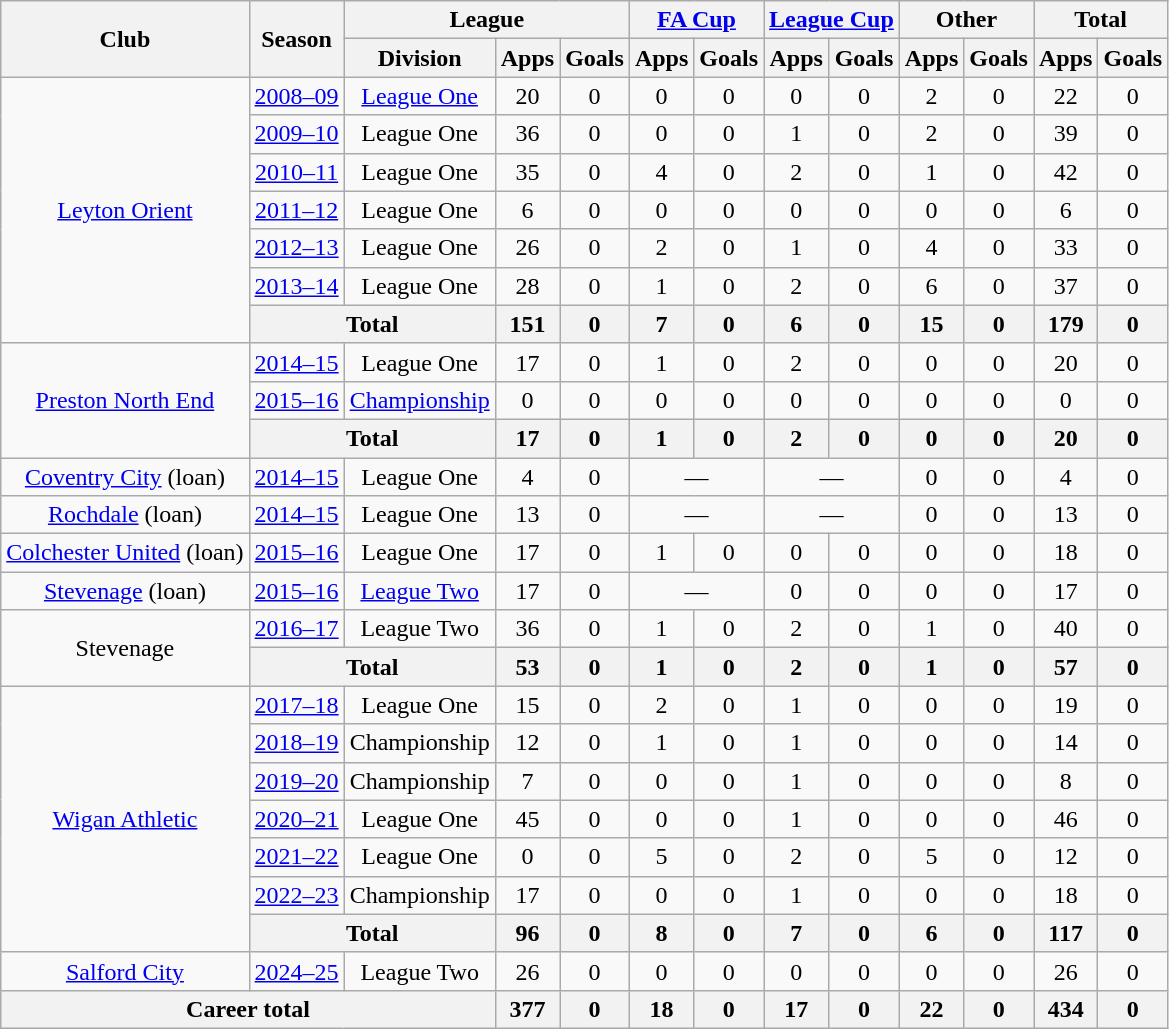<table class="wikitable" style="text-align:center">
<tr>
<th rowspan="2">Club</th>
<th rowspan="2">Season</th>
<th colspan="3">League</th>
<th colspan="2"><a href='#'>FA Cup</a></th>
<th colspan="2"><a href='#'>League Cup</a></th>
<th colspan="2">Other</th>
<th colspan="2">Total</th>
</tr>
<tr>
<th>Division</th>
<th>Apps</th>
<th>Goals</th>
<th>Apps</th>
<th>Goals</th>
<th>Apps</th>
<th>Goals</th>
<th>Apps</th>
<th>Goals</th>
<th>Apps</th>
<th>Goals</th>
</tr>
<tr>
<td rowspan="7"><a href='#'>Leyton Orient</a></td>
<td><a href='#'>2008–09</a></td>
<td><a href='#'>League One</a></td>
<td>20</td>
<td>0</td>
<td>0</td>
<td>0</td>
<td>0</td>
<td>0</td>
<td>2</td>
<td>0</td>
<td>22</td>
<td>0</td>
</tr>
<tr>
<td><a href='#'>2009–10</a></td>
<td>League One</td>
<td>36</td>
<td>0</td>
<td>0</td>
<td>0</td>
<td>1</td>
<td>0</td>
<td>2</td>
<td>0</td>
<td>39</td>
<td>0</td>
</tr>
<tr>
<td><a href='#'>2010–11</a></td>
<td>League One</td>
<td>35</td>
<td>0</td>
<td>4</td>
<td>0</td>
<td>2</td>
<td>0</td>
<td>1</td>
<td>0</td>
<td>42</td>
<td>0</td>
</tr>
<tr>
<td><a href='#'>2011–12</a></td>
<td>League One</td>
<td>6</td>
<td>0</td>
<td>0</td>
<td>0</td>
<td>0</td>
<td>0</td>
<td>0</td>
<td>0</td>
<td>6</td>
<td>0</td>
</tr>
<tr>
<td><a href='#'>2012–13</a></td>
<td>League One</td>
<td>26</td>
<td>0</td>
<td>2</td>
<td>0</td>
<td>1</td>
<td>0</td>
<td>4</td>
<td>0</td>
<td>33</td>
<td>0</td>
</tr>
<tr>
<td><a href='#'>2013–14</a></td>
<td>League One</td>
<td>28</td>
<td>0</td>
<td>1</td>
<td>0</td>
<td>2</td>
<td>0</td>
<td>6</td>
<td>0</td>
<td>37</td>
<td>0</td>
</tr>
<tr>
<th colspan="2">Total</th>
<th>151</th>
<th>0</th>
<th>7</th>
<th>0</th>
<th>6</th>
<th>0</th>
<th>15</th>
<th>0</th>
<th>179</th>
<th>0</th>
</tr>
<tr>
<td rowspan=3><a href='#'>Preston North End</a></td>
<td><a href='#'>2014–15</a></td>
<td>League One</td>
<td>17</td>
<td>0</td>
<td>1</td>
<td>0</td>
<td>2</td>
<td>0</td>
<td>0</td>
<td>0</td>
<td>20</td>
<td>0</td>
</tr>
<tr>
<td><a href='#'>2015–16</a></td>
<td><a href='#'>Championship</a></td>
<td>0</td>
<td>0</td>
<td>0</td>
<td>0</td>
<td>0</td>
<td>0</td>
<td>0</td>
<td>0</td>
<td>0</td>
<td>0</td>
</tr>
<tr>
<th colspan="2">Total</th>
<th>17</th>
<th>0</th>
<th>1</th>
<th>0</th>
<th>2</th>
<th>0</th>
<th>0</th>
<th>0</th>
<th>20</th>
<th>0</th>
</tr>
<tr>
<td><a href='#'>Coventry City</a> (loan)</td>
<td><a href='#'>2014–15</a></td>
<td>League One</td>
<td>4</td>
<td>0</td>
<td colspan="2">—</td>
<td colspan="2">—</td>
<td>0</td>
<td>0</td>
<td>4</td>
<td>0</td>
</tr>
<tr>
<td><a href='#'>Rochdale</a> (loan)</td>
<td><a href='#'>2014–15</a></td>
<td>League One</td>
<td>13</td>
<td>0</td>
<td colspan="2">—</td>
<td colspan="2">—</td>
<td>0</td>
<td>0</td>
<td>13</td>
<td>0</td>
</tr>
<tr>
<td><a href='#'>Colchester United</a> (loan)</td>
<td><a href='#'>2015–16</a></td>
<td>League One</td>
<td>17</td>
<td>0</td>
<td>1</td>
<td>0</td>
<td>0</td>
<td>0</td>
<td>0</td>
<td>0</td>
<td>18</td>
<td>0</td>
</tr>
<tr>
<td><a href='#'>Stevenage</a> (loan)</td>
<td><a href='#'>2015–16</a></td>
<td><a href='#'>League Two</a></td>
<td>17</td>
<td>0</td>
<td colspan="2">—</td>
<td>0</td>
<td>0</td>
<td>0</td>
<td>0</td>
<td>17</td>
<td>0</td>
</tr>
<tr>
<td rowspan=2>Stevenage</td>
<td><a href='#'>2016–17</a></td>
<td>League Two</td>
<td>36</td>
<td>0</td>
<td>1</td>
<td>0</td>
<td>2</td>
<td>0</td>
<td>1</td>
<td>0</td>
<td>40</td>
<td>0</td>
</tr>
<tr>
<th colspan="2">Total</th>
<th>53</th>
<th>0</th>
<th>1</th>
<th>0</th>
<th>2</th>
<th>0</th>
<th>1</th>
<th>0</th>
<th>57</th>
<th>0</th>
</tr>
<tr>
<td rowspan=7><a href='#'>Wigan Athletic</a></td>
<td><a href='#'>2017–18</a></td>
<td>League One</td>
<td>15</td>
<td>0</td>
<td>2</td>
<td>0</td>
<td>1</td>
<td>0</td>
<td>0</td>
<td>0</td>
<td>19</td>
<td>0</td>
</tr>
<tr>
<td><a href='#'>2018–19</a></td>
<td>Championship</td>
<td>12</td>
<td>0</td>
<td>1</td>
<td>0</td>
<td>1</td>
<td>0</td>
<td>0</td>
<td>0</td>
<td>14</td>
<td>0</td>
</tr>
<tr>
<td><a href='#'>2019–20</a></td>
<td>Championship</td>
<td>7</td>
<td>0</td>
<td>0</td>
<td>0</td>
<td>1</td>
<td>0</td>
<td>0</td>
<td>0</td>
<td>8</td>
<td>0</td>
</tr>
<tr>
<td><a href='#'>2020–21</a></td>
<td>League One</td>
<td>45</td>
<td>0</td>
<td>0</td>
<td>0</td>
<td>1</td>
<td>0</td>
<td>0</td>
<td>0</td>
<td>46</td>
<td>0</td>
</tr>
<tr>
<td><a href='#'>2021–22</a></td>
<td>League One</td>
<td>0</td>
<td>0</td>
<td>5</td>
<td>0</td>
<td>2</td>
<td>0</td>
<td>5</td>
<td>0</td>
<td>12</td>
<td>0</td>
</tr>
<tr>
<td><a href='#'>2022–23</a></td>
<td>Championship</td>
<td>17</td>
<td>0</td>
<td>0</td>
<td>0</td>
<td>1</td>
<td>0</td>
<td>0</td>
<td>0</td>
<td>18</td>
<td>0</td>
</tr>
<tr>
<th colspan="2">Total</th>
<th>96</th>
<th>0</th>
<th>8</th>
<th>0</th>
<th>7</th>
<th>0</th>
<th>6</th>
<th>0</th>
<th>117</th>
<th>0</th>
</tr>
<tr>
<td><a href='#'>Salford City</a></td>
<td><a href='#'>2024–25</a></td>
<td>League Two</td>
<td>26</td>
<td>0</td>
<td>0</td>
<td>0</td>
<td>0</td>
<td>0</td>
<td>0</td>
<td>0</td>
<td>26</td>
<td>0</td>
</tr>
<tr>
<th colspan="3">Career total</th>
<th>377</th>
<th>0</th>
<th>18</th>
<th>0</th>
<th>17</th>
<th>0</th>
<th>22</th>
<th>0</th>
<th>434</th>
<th>0</th>
</tr>
</table>
